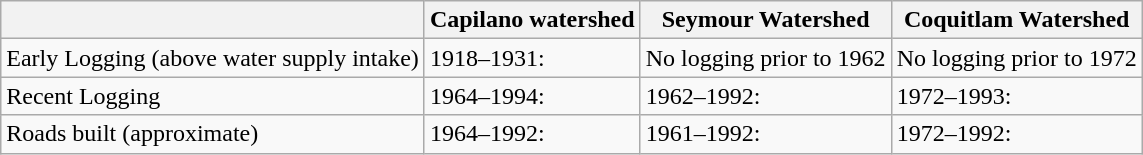<table class="wikitable">
<tr>
<th></th>
<th>Capilano watershed</th>
<th>Seymour Watershed</th>
<th>Coquitlam Watershed</th>
</tr>
<tr>
<td>Early Logging (above water supply intake)</td>
<td>1918–1931: </td>
<td>No logging prior to 1962</td>
<td>No logging prior to 1972</td>
</tr>
<tr>
<td>Recent Logging</td>
<td>1964–1994: </td>
<td>1962–1992: </td>
<td>1972–1993: </td>
</tr>
<tr>
<td>Roads built (approximate)</td>
<td>1964–1992: </td>
<td>1961–1992: </td>
<td>1972–1992: </td>
</tr>
</table>
